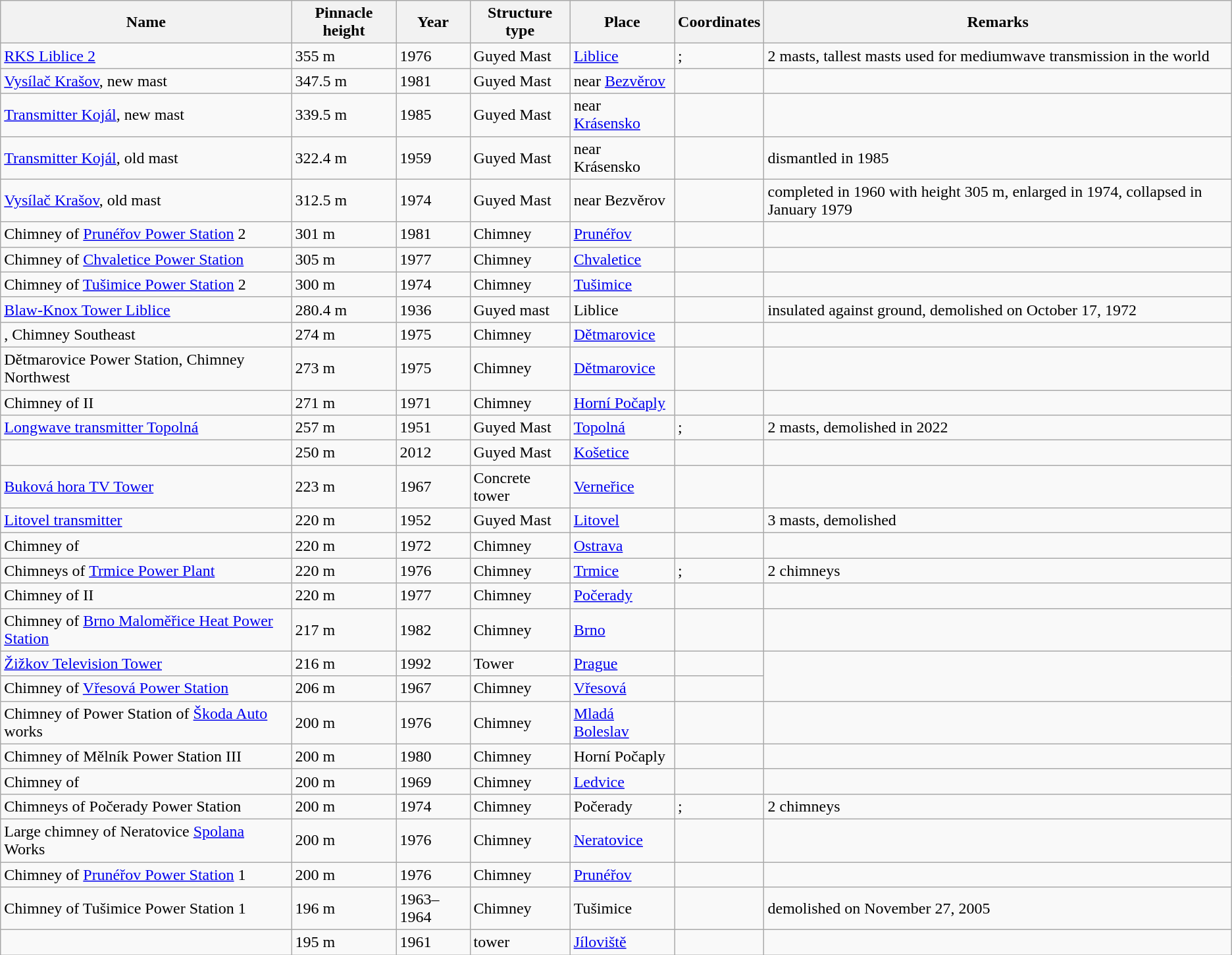<table class="wikitable sortable">
<tr>
<th>Name</th>
<th>Pinnacle height</th>
<th>Year</th>
<th>Structure type</th>
<th>Place</th>
<th>Coordinates</th>
<th>Remarks</th>
</tr>
<tr>
<td><a href='#'>RKS Liblice 2</a></td>
<td>355 m</td>
<td>1976</td>
<td>Guyed Mast</td>
<td><a href='#'>Liblice</a></td>
<td> ; </td>
<td>2 masts, tallest masts used for mediumwave transmission in the world</td>
</tr>
<tr>
<td><a href='#'>Vysílač Krašov</a>, new mast</td>
<td>347.5 m</td>
<td>1981</td>
<td>Guyed Mast</td>
<td>near <a href='#'>Bezvěrov</a></td>
<td></td>
<td></td>
</tr>
<tr>
<td><a href='#'>Transmitter Kojál</a>, new mast</td>
<td>339.5 m</td>
<td>1985</td>
<td>Guyed Mast</td>
<td>near <a href='#'>Krásensko</a></td>
<td></td>
<td></td>
</tr>
<tr>
<td><a href='#'>Transmitter Kojál</a>, old mast</td>
<td>322.4 m</td>
<td>1959</td>
<td>Guyed Mast</td>
<td>near Krásensko</td>
<td></td>
<td>dismantled in 1985</td>
</tr>
<tr>
<td><a href='#'>Vysílač Krašov</a>, old mast</td>
<td>312.5 m</td>
<td>1974</td>
<td>Guyed Mast</td>
<td>near Bezvěrov</td>
<td></td>
<td>completed in 1960 with height 305 m, enlarged in 1974, collapsed in January 1979</td>
</tr>
<tr>
<td>Chimney of <a href='#'>Prunéřov Power Station</a> 2</td>
<td>301 m</td>
<td>1981</td>
<td>Chimney</td>
<td><a href='#'>Prunéřov</a></td>
<td></td>
<td></td>
</tr>
<tr>
<td>Chimney of <a href='#'>Chvaletice Power Station</a></td>
<td>305 m</td>
<td>1977</td>
<td>Chimney</td>
<td><a href='#'>Chvaletice</a></td>
<td></td>
<td></td>
</tr>
<tr>
<td>Chimney of <a href='#'>Tušimice Power Station</a> 2</td>
<td>300 m</td>
<td>1974</td>
<td>Chimney</td>
<td><a href='#'>Tušimice</a></td>
<td></td>
<td></td>
</tr>
<tr>
<td><a href='#'>Blaw-Knox Tower Liblice</a></td>
<td>280.4 m</td>
<td>1936</td>
<td>Guyed mast</td>
<td>Liblice</td>
<td></td>
<td>insulated against ground, demolished on October 17, 1972</td>
</tr>
<tr>
<td>, Chimney Southeast</td>
<td>274 m</td>
<td>1975</td>
<td>Chimney</td>
<td><a href='#'>Dětmarovice</a></td>
<td></td>
<td></td>
</tr>
<tr>
<td>Dětmarovice Power Station, Chimney Northwest</td>
<td>273 m</td>
<td>1975</td>
<td>Chimney</td>
<td><a href='#'>Dětmarovice</a></td>
<td></td>
<td></td>
</tr>
<tr>
<td>Chimney of  II</td>
<td>271 m</td>
<td>1971</td>
<td>Chimney</td>
<td><a href='#'>Horní Počaply</a></td>
<td></td>
<td></td>
</tr>
<tr>
<td><a href='#'>Longwave transmitter Topolná</a></td>
<td>257 m</td>
<td>1951</td>
<td>Guyed Mast</td>
<td><a href='#'>Topolná</a></td>
<td> ; </td>
<td>2 masts, demolished in 2022</td>
</tr>
<tr>
<td></td>
<td>250 m</td>
<td>2012</td>
<td>Guyed Mast</td>
<td><a href='#'>Košetice</a></td>
<td></td>
<td></td>
</tr>
<tr>
<td><a href='#'>Buková hora TV Tower</a></td>
<td>223 m</td>
<td>1967</td>
<td>Concrete tower</td>
<td><a href='#'>Verneřice</a></td>
<td></td>
<td></td>
</tr>
<tr>
<td><a href='#'>Litovel transmitter</a></td>
<td>220 m</td>
<td>1952</td>
<td>Guyed Mast</td>
<td><a href='#'>Litovel</a></td>
<td></td>
<td>3 masts, demolished</td>
</tr>
<tr>
<td>Chimney of </td>
<td>220 m</td>
<td>1972</td>
<td>Chimney</td>
<td><a href='#'>Ostrava</a></td>
<td></td>
<td></td>
</tr>
<tr>
<td>Chimneys of <a href='#'>Trmice Power Plant</a></td>
<td>220 m</td>
<td>1976</td>
<td>Chimney</td>
<td><a href='#'>Trmice</a></td>
<td> ; </td>
<td>2 chimneys</td>
</tr>
<tr>
<td>Chimney of  II</td>
<td>220 m</td>
<td>1977</td>
<td>Chimney</td>
<td><a href='#'>Počerady</a></td>
<td></td>
<td></td>
</tr>
<tr>
<td>Chimney of <a href='#'>Brno Maloměřice Heat Power Station</a></td>
<td>217 m</td>
<td>1982</td>
<td>Chimney</td>
<td><a href='#'>Brno</a></td>
<td></td>
<td></td>
</tr>
<tr>
<td><a href='#'>Žižkov Television Tower</a></td>
<td>216 m</td>
<td>1992</td>
<td>Tower</td>
<td><a href='#'>Prague</a></td>
<td></td>
</tr>
<tr>
<td>Chimney of <a href='#'>Vřesová Power Station</a></td>
<td>206 m</td>
<td>1967</td>
<td>Chimney</td>
<td><a href='#'>Vřesová</a></td>
<td></td>
</tr>
<tr>
<td>Chimney of Power Station of <a href='#'>Škoda Auto</a> works</td>
<td>200 m</td>
<td>1976</td>
<td>Chimney</td>
<td><a href='#'>Mladá Boleslav</a></td>
<td></td>
<td></td>
</tr>
<tr>
<td>Chimney of Mělník Power Station III</td>
<td>200 m</td>
<td>1980</td>
<td>Chimney</td>
<td>Horní Počaply</td>
<td></td>
<td></td>
</tr>
<tr>
<td>Chimney of </td>
<td>200 m</td>
<td>1969</td>
<td>Chimney</td>
<td><a href='#'>Ledvice</a></td>
<td></td>
<td></td>
</tr>
<tr>
<td>Chimneys of Počerady Power Station</td>
<td>200 m</td>
<td>1974</td>
<td>Chimney</td>
<td>Počerady</td>
<td> ; </td>
<td>2 chimneys</td>
</tr>
<tr>
<td>Large chimney of Neratovice <a href='#'>Spolana</a> Works</td>
<td>200 m</td>
<td>1976</td>
<td>Chimney</td>
<td><a href='#'>Neratovice</a></td>
<td></td>
<td></td>
</tr>
<tr>
<td>Chimney of <a href='#'>Prunéřov Power Station</a> 1</td>
<td>200 m</td>
<td>1976</td>
<td>Chimney</td>
<td><a href='#'>Prunéřov</a></td>
<td></td>
<td></td>
</tr>
<tr>
<td>Chimney of Tušimice Power Station 1</td>
<td>196 m</td>
<td>1963–1964</td>
<td>Chimney</td>
<td>Tušimice</td>
<td></td>
<td>demolished on November 27, 2005</td>
</tr>
<tr>
<td></td>
<td>195 m</td>
<td>1961</td>
<td>tower</td>
<td><a href='#'>Jíloviště</a></td>
<td></td>
<td></td>
</tr>
</table>
